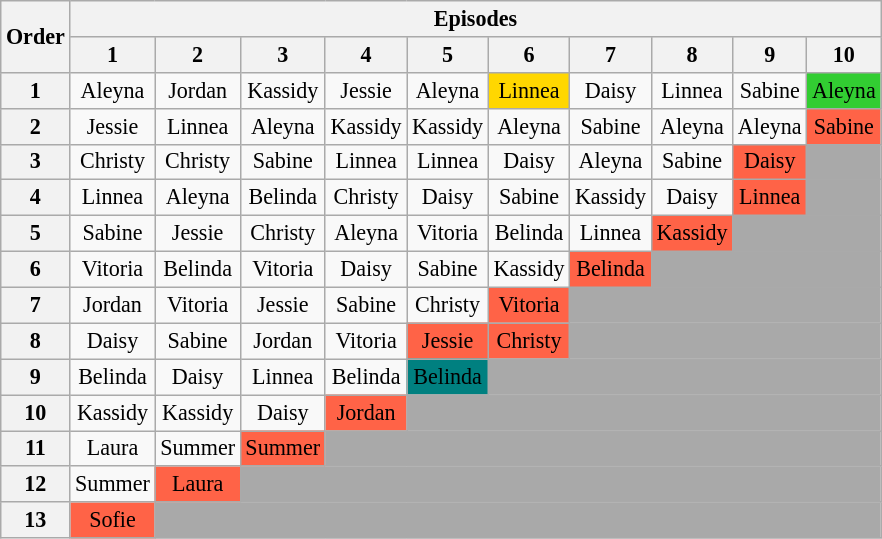<table class="wikitable" style="text-align:center; font-size:92%">
<tr>
<th rowspan=2>Order</th>
<th colspan=12>Episodes</th>
</tr>
<tr>
<th>1</th>
<th>2</th>
<th>3</th>
<th>4</th>
<th>5</th>
<th>6</th>
<th>7</th>
<th>8</th>
<th>9</th>
<th>10</th>
</tr>
<tr>
<th>1</th>
<td>Aleyna</td>
<td>Jordan</td>
<td>Kassidy</td>
<td>Jessie</td>
<td>Aleyna</td>
<td style="background:gold;">Linnea</td>
<td>Daisy</td>
<td>Linnea</td>
<td>Sabine</td>
<td style="background:limegreen;">Aleyna</td>
</tr>
<tr>
<th>2</th>
<td>Jessie</td>
<td>Linnea</td>
<td>Aleyna</td>
<td>Kassidy</td>
<td>Kassidy</td>
<td>Aleyna</td>
<td>Sabine</td>
<td>Aleyna</td>
<td>Aleyna</td>
<td style="background:tomato;">Sabine</td>
</tr>
<tr>
<th>3</th>
<td>Christy</td>
<td>Christy</td>
<td>Sabine</td>
<td>Linnea</td>
<td>Linnea</td>
<td>Daisy</td>
<td>Aleyna</td>
<td>Sabine</td>
<td style="background:tomato;">Daisy</td>
<td style="background:darkgray;"></td>
</tr>
<tr>
<th>4</th>
<td>Linnea</td>
<td>Aleyna</td>
<td>Belinda</td>
<td>Christy</td>
<td>Daisy</td>
<td>Sabine</td>
<td>Kassidy</td>
<td>Daisy</td>
<td style="background:tomato;">Linnea</td>
<td style="background:darkgray;"></td>
</tr>
<tr>
<th>5</th>
<td>Sabine</td>
<td>Jessie</td>
<td>Christy</td>
<td>Aleyna</td>
<td>Vitoria</td>
<td>Belinda</td>
<td>Linnea</td>
<td style="background:tomato;">Kassidy</td>
<td style="background:darkgray;" colspan="2"></td>
</tr>
<tr>
<th>6</th>
<td>Vitoria</td>
<td>Belinda</td>
<td>Vitoria</td>
<td>Daisy</td>
<td>Sabine</td>
<td>Kassidy</td>
<td style="background:tomato;">Belinda</td>
<td style="background:darkgray;" colspan="3"></td>
</tr>
<tr>
<th>7</th>
<td>Jordan</td>
<td>Vitoria</td>
<td>Jessie</td>
<td>Sabine</td>
<td>Christy</td>
<td style="background:tomato;">Vitoria</td>
<td style="background:darkgray;" colspan="4"></td>
</tr>
<tr>
<th>8</th>
<td>Daisy</td>
<td>Sabine</td>
<td>Jordan</td>
<td>Vitoria</td>
<td style="background:tomato;">Jessie</td>
<td style="background:tomato;">Christy</td>
<td style="background:darkgray;" colspan="4"></td>
</tr>
<tr>
<th>9</th>
<td>Belinda</td>
<td>Daisy</td>
<td>Linnea</td>
<td>Belinda</td>
<td style="background:teal;"><span>Belinda</span></td>
<td style="background:darkgray;" colspan="6"></td>
</tr>
<tr>
<th>10</th>
<td>Kassidy</td>
<td>Kassidy</td>
<td>Daisy</td>
<td style="background:tomato;">Jordan</td>
<td style="background:darkgray;" colspan="6"></td>
</tr>
<tr>
<th>11</th>
<td>Laura</td>
<td>Summer</td>
<td style="background:tomato;">Summer</td>
<td style="background:darkgray;" colspan="7"></td>
</tr>
<tr>
<th>12</th>
<td>Summer</td>
<td style="background:tomato;">Laura</td>
<td style="background:darkgray;" colspan="8"></td>
</tr>
<tr>
<th>13</th>
<td style="background:tomato;">Sofie</td>
<td style="background:darkgray;" colspan="9"></td>
</tr>
</table>
